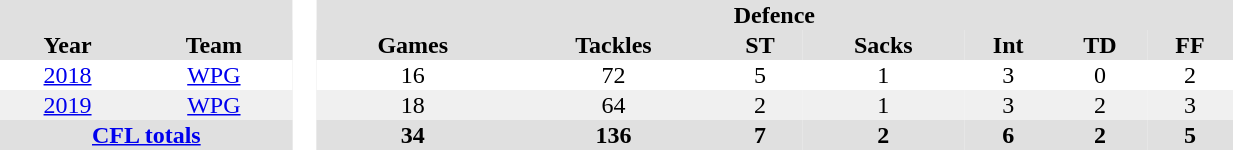<table BORDER="0" CELLPADDING="1" CELLSPACING="0" width="65%" style="text-align:center">
<tr bgcolor="#e0e0e0">
<th colspan="2"></th>
<th rowspan="100" bgcolor="#ffffff"> </th>
<th colspan="7">Defence</th>
</tr>
<tr bgcolor="#e0e0e0">
<th>Year</th>
<th>Team</th>
<th>Games</th>
<th>Tackles</th>
<th>ST</th>
<th>Sacks</th>
<th>Int</th>
<th>TD</th>
<th>FF</th>
</tr>
<tr>
<td><a href='#'>2018</a></td>
<td><a href='#'>WPG</a></td>
<td>16</td>
<td>72</td>
<td>5</td>
<td>1</td>
<td>3</td>
<td>0</td>
<td>2</td>
</tr>
<tr ALIGN="center" bgcolor="#f0f0f0">
<td><a href='#'>2019</a></td>
<td><a href='#'>WPG</a></td>
<td>18</td>
<td>64</td>
<td>2</td>
<td>1</td>
<td>3</td>
<td>2</td>
<td>3</td>
</tr>
<tr>
</tr>
<tr bgcolor="#e0e0e0">
<th colspan="2"><a href='#'>CFL totals</a></th>
<th>34</th>
<th>136</th>
<th>7</th>
<th>2</th>
<th>6</th>
<th>2</th>
<th>5</th>
</tr>
</table>
